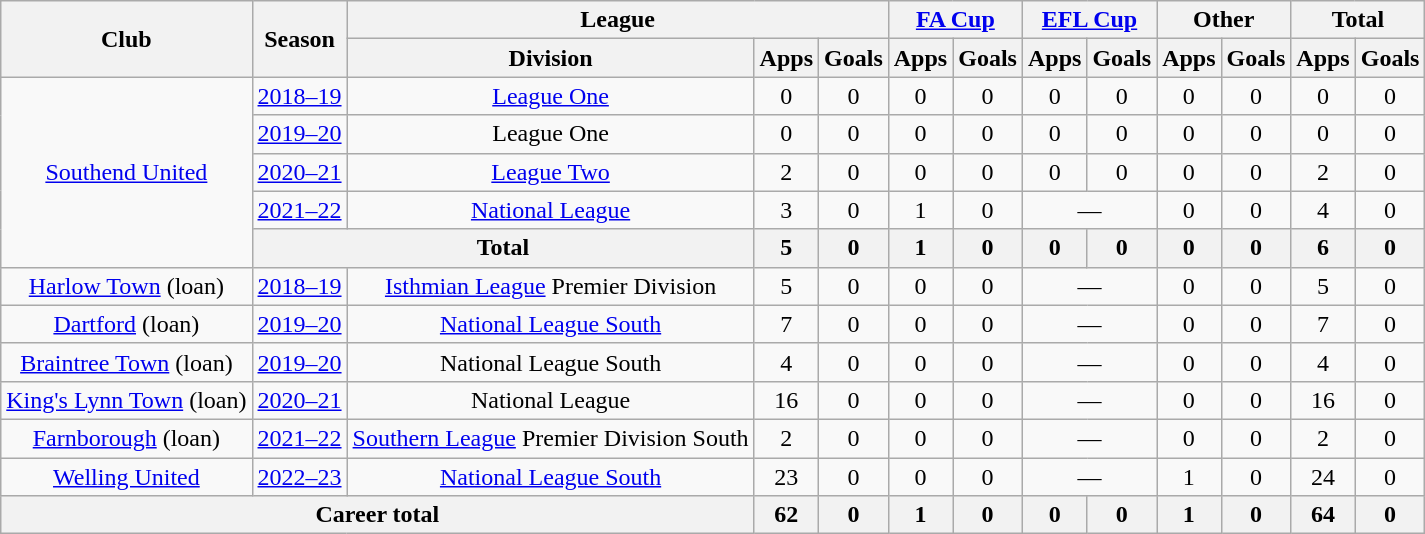<table class="wikitable" style="text-align: center">
<tr>
<th rowspan="2">Club</th>
<th rowspan="2">Season</th>
<th colspan="3">League</th>
<th colspan="2"><a href='#'>FA Cup</a></th>
<th colspan="2"><a href='#'>EFL Cup</a></th>
<th colspan="2">Other</th>
<th colspan="2">Total</th>
</tr>
<tr>
<th>Division</th>
<th>Apps</th>
<th>Goals</th>
<th>Apps</th>
<th>Goals</th>
<th>Apps</th>
<th>Goals</th>
<th>Apps</th>
<th>Goals</th>
<th>Apps</th>
<th>Goals</th>
</tr>
<tr>
<td rowspan="5"><a href='#'>Southend United</a></td>
<td><a href='#'>2018–19</a></td>
<td><a href='#'>League One</a></td>
<td>0</td>
<td>0</td>
<td>0</td>
<td>0</td>
<td>0</td>
<td>0</td>
<td>0</td>
<td>0</td>
<td>0</td>
<td>0</td>
</tr>
<tr>
<td><a href='#'>2019–20</a></td>
<td>League One</td>
<td>0</td>
<td>0</td>
<td>0</td>
<td>0</td>
<td>0</td>
<td>0</td>
<td>0</td>
<td>0</td>
<td>0</td>
<td>0</td>
</tr>
<tr>
<td><a href='#'>2020–21</a></td>
<td><a href='#'>League Two</a></td>
<td>2</td>
<td>0</td>
<td>0</td>
<td>0</td>
<td>0</td>
<td>0</td>
<td>0</td>
<td>0</td>
<td>2</td>
<td>0</td>
</tr>
<tr>
<td><a href='#'>2021–22</a></td>
<td><a href='#'>National League</a></td>
<td>3</td>
<td>0</td>
<td>1</td>
<td>0</td>
<td colspan="2">—</td>
<td>0</td>
<td>0</td>
<td>4</td>
<td>0</td>
</tr>
<tr>
<th colspan="2">Total</th>
<th>5</th>
<th>0</th>
<th>1</th>
<th>0</th>
<th>0</th>
<th>0</th>
<th>0</th>
<th>0</th>
<th>6</th>
<th>0</th>
</tr>
<tr>
<td><a href='#'>Harlow Town</a> (loan)</td>
<td><a href='#'>2018–19</a></td>
<td><a href='#'>Isthmian League</a> Premier Division</td>
<td>5</td>
<td>0</td>
<td>0</td>
<td>0</td>
<td colspan="2">—</td>
<td>0</td>
<td>0</td>
<td>5</td>
<td>0</td>
</tr>
<tr>
<td><a href='#'>Dartford</a> (loan)</td>
<td><a href='#'>2019–20</a></td>
<td><a href='#'>National League South</a></td>
<td>7</td>
<td>0</td>
<td>0</td>
<td>0</td>
<td colspan="2">—</td>
<td>0</td>
<td>0</td>
<td>7</td>
<td>0</td>
</tr>
<tr>
<td><a href='#'>Braintree Town</a> (loan)</td>
<td><a href='#'>2019–20</a></td>
<td>National League South</td>
<td>4</td>
<td>0</td>
<td>0</td>
<td>0</td>
<td colspan="2">—</td>
<td>0</td>
<td>0</td>
<td>4</td>
<td>0</td>
</tr>
<tr>
<td><a href='#'>King's Lynn Town</a> (loan)</td>
<td><a href='#'>2020–21</a></td>
<td>National League</td>
<td>16</td>
<td>0</td>
<td>0</td>
<td>0</td>
<td colspan="2">—</td>
<td>0</td>
<td>0</td>
<td>16</td>
<td>0</td>
</tr>
<tr>
<td><a href='#'>Farnborough</a> (loan)</td>
<td><a href='#'>2021–22</a></td>
<td><a href='#'>Southern League</a> Premier Division South</td>
<td>2</td>
<td>0</td>
<td>0</td>
<td>0</td>
<td colspan="2">—</td>
<td>0</td>
<td>0</td>
<td>2</td>
<td>0</td>
</tr>
<tr>
<td><a href='#'>Welling United</a></td>
<td><a href='#'>2022–23</a></td>
<td><a href='#'>National League South</a></td>
<td>23</td>
<td>0</td>
<td>0</td>
<td>0</td>
<td colspan="2">—</td>
<td>1</td>
<td>0</td>
<td>24</td>
<td>0</td>
</tr>
<tr>
<th colspan="3">Career total</th>
<th>62</th>
<th>0</th>
<th>1</th>
<th>0</th>
<th>0</th>
<th>0</th>
<th>1</th>
<th>0</th>
<th>64</th>
<th>0</th>
</tr>
</table>
